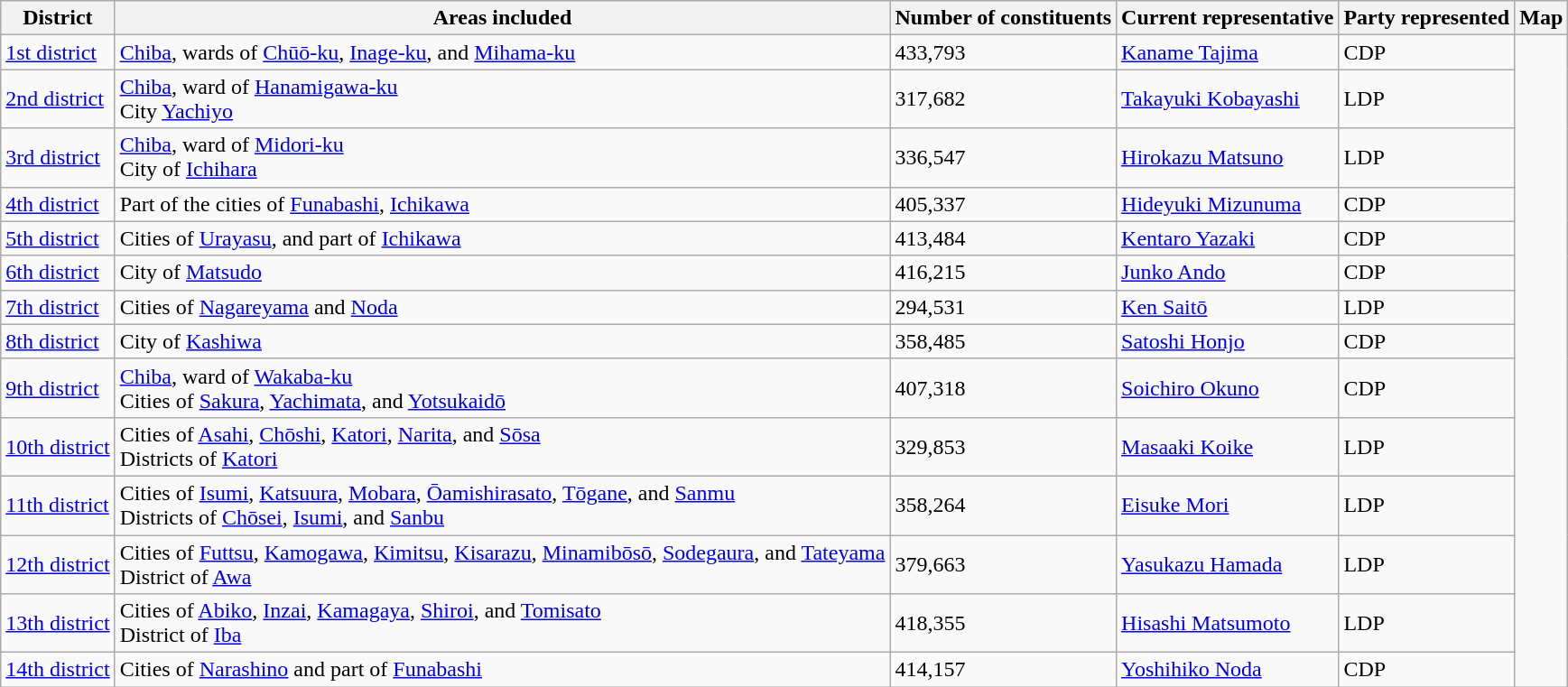<table class="wikitable">
<tr>
<th>District</th>
<th>Areas included</th>
<th>Number of constituents</th>
<th>Current representative</th>
<th>Party represented</th>
<th>Map</th>
</tr>
<tr>
<td><a href='#'>1st district</a></td>
<td><a href='#'>Chiba</a>, wards of <a href='#'>Chūō-ku</a>, <a href='#'>Inage-ku</a>, and <a href='#'>Mihama-ku</a></td>
<td>433,793</td>
<td><a href='#'>Kaname Tajima</a></td>
<td>CDP</td>
<td rowspan="14"></td>
</tr>
<tr>
<td><a href='#'>2nd district</a></td>
<td><a href='#'>Chiba</a>, ward of <a href='#'>Hanamigawa-ku</a><br>City <a href='#'>Yachiyo</a></td>
<td>317,682</td>
<td><a href='#'>Takayuki Kobayashi</a></td>
<td>LDP</td>
</tr>
<tr>
<td><a href='#'>3rd district</a></td>
<td><a href='#'>Chiba</a>, ward of <a href='#'>Midori-ku</a><br>City of <a href='#'>Ichihara</a></td>
<td>336,547</td>
<td><a href='#'>Hirokazu Matsuno</a></td>
<td>LDP</td>
</tr>
<tr>
<td><a href='#'>4th district</a></td>
<td>Part of the cities of <a href='#'>Funabashi</a>, <a href='#'>Ichikawa</a></td>
<td>405,337</td>
<td><a href='#'>Hideyuki Mizunuma</a></td>
<td>CDP</td>
</tr>
<tr>
<td><a href='#'>5th district</a></td>
<td>Cities of <a href='#'>Urayasu</a>, and part of <a href='#'>Ichikawa</a></td>
<td>413,484</td>
<td><a href='#'>Kentaro Yazaki</a></td>
<td>CDP</td>
</tr>
<tr>
<td><a href='#'>6th district</a></td>
<td>City of <a href='#'>Matsudo</a></td>
<td>416,215</td>
<td><a href='#'>Junko Ando</a></td>
<td>CDP</td>
</tr>
<tr>
<td><a href='#'>7th district</a></td>
<td>Cities of <a href='#'>Nagareyama</a> and <a href='#'>Noda</a></td>
<td>294,531</td>
<td><a href='#'>Ken Saitō</a></td>
<td>LDP</td>
</tr>
<tr>
<td><a href='#'>8th district</a></td>
<td>City of <a href='#'>Kashiwa</a></td>
<td>358,485</td>
<td><a href='#'>Satoshi Honjo</a></td>
<td>CDP</td>
</tr>
<tr>
<td><a href='#'>9th district</a></td>
<td><a href='#'>Chiba</a>, ward of <a href='#'>Wakaba-ku</a><br>Cities of <a href='#'>Sakura</a>, <a href='#'>Yachimata</a>, and <a href='#'>Yotsukaidō</a></td>
<td>407,318</td>
<td><a href='#'>Soichiro Okuno</a></td>
<td>CDP</td>
</tr>
<tr>
<td><a href='#'>10th district</a></td>
<td>Cities of <a href='#'>Asahi</a>, <a href='#'>Chōshi</a>, <a href='#'>Katori</a>, <a href='#'>Narita</a>, and <a href='#'>Sōsa</a><br>Districts of <a href='#'>Katori</a></td>
<td>329,853</td>
<td><a href='#'>Masaaki Koike</a></td>
<td>LDP</td>
</tr>
<tr>
<td><a href='#'>11th district</a></td>
<td>Cities of <a href='#'>Isumi</a>, <a href='#'>Katsuura</a>, <a href='#'>Mobara</a>, <a href='#'>Ōamishirasato</a>, <a href='#'>Tōgane</a>, and <a href='#'>Sanmu</a><br>Districts of <a href='#'>Chōsei</a>, <a href='#'>Isumi</a>, and <a href='#'>Sanbu</a></td>
<td>358,264</td>
<td><a href='#'>Eisuke Mori</a></td>
<td>LDP</td>
</tr>
<tr>
<td><a href='#'>12th district</a></td>
<td>Cities of <a href='#'>Futtsu</a>, <a href='#'>Kamogawa</a>, <a href='#'>Kimitsu</a>, <a href='#'>Kisarazu</a>, <a href='#'>Minamibōsō</a>, <a href='#'>Sodegaura</a>, and <a href='#'>Tateyama</a><br>District of <a href='#'>Awa</a></td>
<td>379,663</td>
<td><a href='#'>Yasukazu Hamada</a></td>
<td>LDP</td>
</tr>
<tr>
<td><a href='#'>13th district</a></td>
<td>Cities of <a href='#'>Abiko</a>, <a href='#'>Inzai</a>, <a href='#'>Kamagaya</a>, <a href='#'>Shiroi</a>, and <a href='#'>Tomisato</a><br>District of <a href='#'>Iba</a></td>
<td>418,355</td>
<td><a href='#'>Hisashi Matsumoto</a></td>
<td>LDP</td>
</tr>
<tr>
<td><a href='#'>14th district</a></td>
<td>Cities of <a href='#'>Narashino</a> and part of <a href='#'>Funabashi</a></td>
<td>414,157</td>
<td><a href='#'>Yoshihiko Noda</a></td>
<td>CDP</td>
</tr>
</table>
